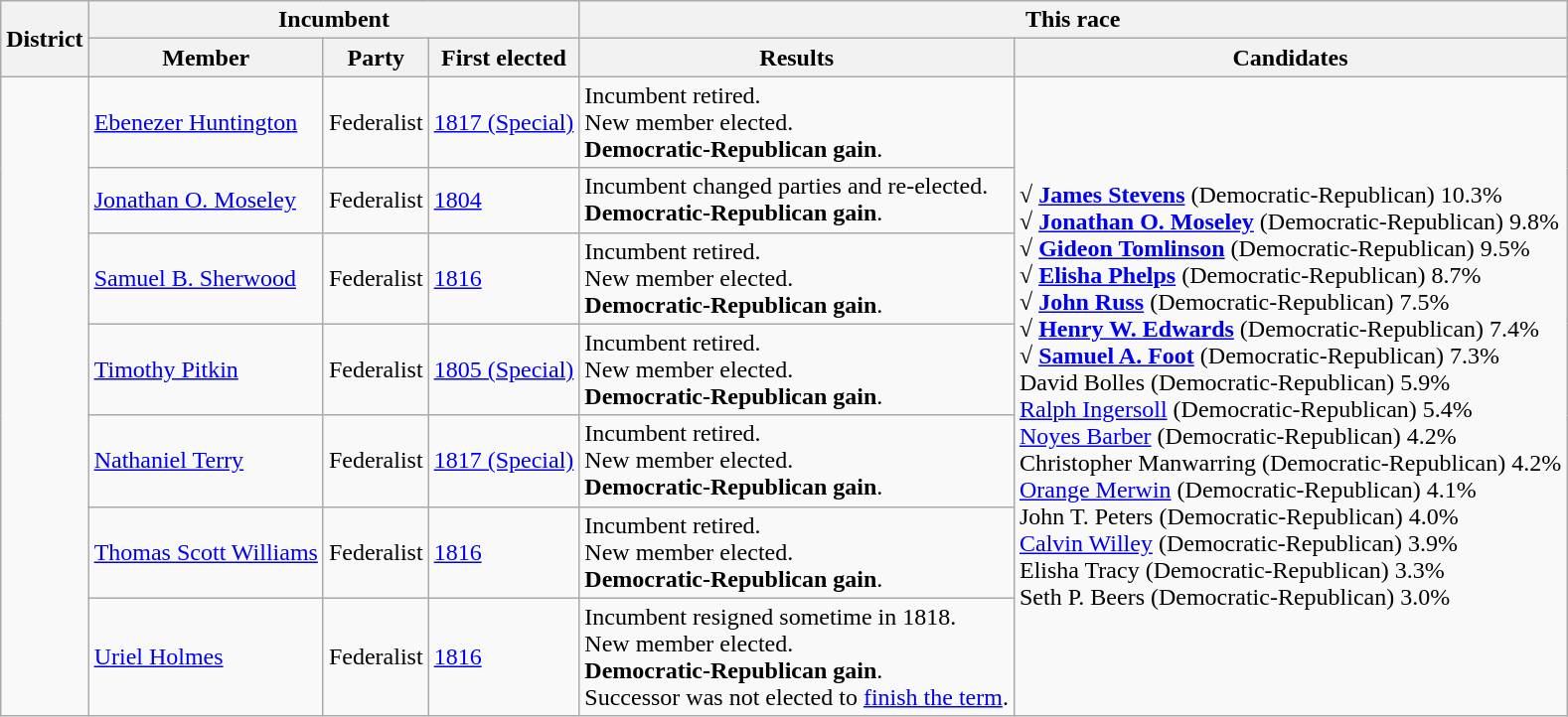<table class=wikitable>
<tr>
<th rowspan=2>District</th>
<th colspan=3>Incumbent</th>
<th colspan=2>This race</th>
</tr>
<tr>
<th>Member</th>
<th>Party</th>
<th>First elected</th>
<th>Results</th>
<th>Candidates</th>
</tr>
<tr>
<td rowspan=7><br></td>
<td><a href='#'>Ebenezer Huntington</a></td>
<td>Federalist</td>
<td><a href='#'>1817 (Special)</a></td>
<td>Incumbent retired.<br>New member elected.<br><strong>Democratic-Republican gain</strong>.</td>
<td rowspan=7 nowrap><strong>√ <a href='#'>James Stevens</a></strong> (Democratic-Republican) 10.3%<br><strong>√ <a href='#'>Jonathan O. Moseley</a></strong> (Democratic-Republican) 9.8%<br><strong>√ <a href='#'>Gideon Tomlinson</a></strong> (Democratic-Republican) 9.5%<br><strong>√ <a href='#'>Elisha Phelps</a></strong> (Democratic-Republican) 8.7%<br><strong>√ <a href='#'>John Russ</a></strong> (Democratic-Republican) 7.5%<br><strong>√ <a href='#'>Henry W. Edwards</a></strong> (Democratic-Republican) 7.4%<br><strong>√ <a href='#'>Samuel A. Foot</a></strong> (Democratic-Republican) 7.3%<br>David Bolles (Democratic-Republican) 5.9%<br><a href='#'>Ralph Ingersoll</a> (Democratic-Republican) 5.4%<br><a href='#'>Noyes Barber</a> (Democratic-Republican) 4.2%<br>Christopher Manwarring (Democratic-Republican) 4.2%<br><a href='#'>Orange Merwin</a> (Democratic-Republican) 4.1%<br>John T. Peters (Democratic-Republican) 4.0%<br><a href='#'>Calvin Willey</a> (Democratic-Republican) 3.9%<br>Elisha Tracy (Democratic-Republican) 3.3%<br>Seth P. Beers (Democratic-Republican) 3.0%</td>
</tr>
<tr>
<td><a href='#'>Jonathan O. Moseley</a></td>
<td>Federalist</td>
<td><a href='#'>1804</a></td>
<td>Incumbent changed parties and re-elected.<br><strong>Democratic-Republican gain</strong>.</td>
</tr>
<tr>
<td><a href='#'>Samuel B. Sherwood</a></td>
<td>Federalist</td>
<td><a href='#'>1816</a></td>
<td>Incumbent retired.<br>New member elected.<br><strong>Democratic-Republican gain</strong>.</td>
</tr>
<tr>
<td><a href='#'>Timothy Pitkin</a></td>
<td>Federalist</td>
<td><a href='#'>1805 (Special)</a></td>
<td>Incumbent retired.<br>New member elected.<br><strong>Democratic-Republican gain</strong>.</td>
</tr>
<tr>
<td><a href='#'>Nathaniel Terry</a></td>
<td>Federalist</td>
<td><a href='#'>1817 (Special)</a></td>
<td>Incumbent retired.<br>New member elected.<br><strong>Democratic-Republican gain</strong>.</td>
</tr>
<tr>
<td><a href='#'>Thomas Scott Williams</a></td>
<td>Federalist</td>
<td><a href='#'>1816</a></td>
<td>Incumbent retired.<br>New member elected.<br><strong>Democratic-Republican gain</strong>.</td>
</tr>
<tr>
<td><a href='#'>Uriel Holmes</a></td>
<td>Federalist</td>
<td><a href='#'>1816</a></td>
<td>Incumbent resigned sometime in 1818.<br>New member elected.<br><strong>Democratic-Republican gain</strong>.<br>Successor was not elected to <a href='#'>finish the term</a>.</td>
</tr>
</table>
